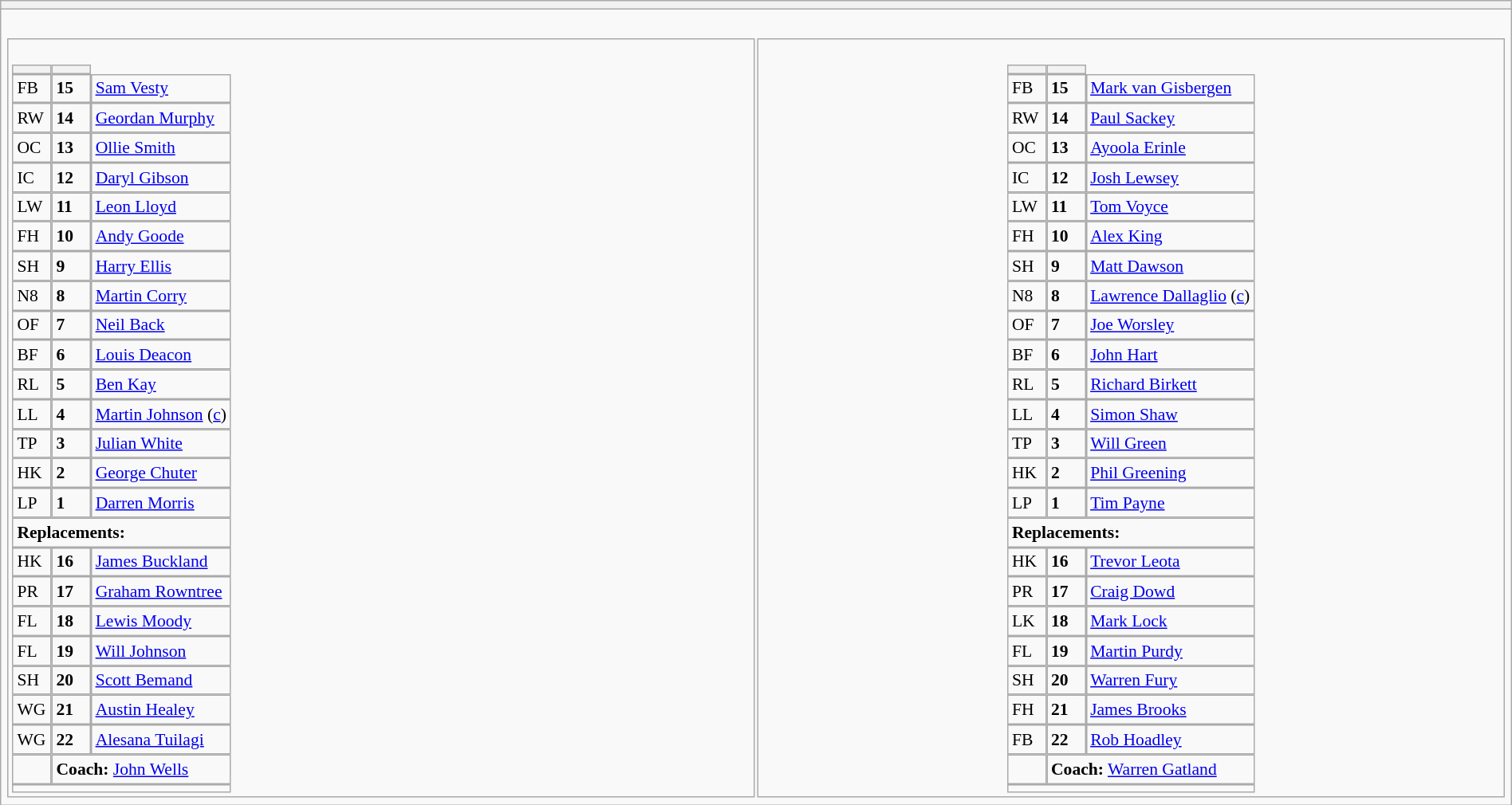<table style="width:100%" class="wikitable collapsible collapsed">
<tr>
<th></th>
</tr>
<tr>
<td><br>




<table width="100%">
<tr>
<td valign="top" width="50%"><br><table style="font-size: 90%" cellspacing="0" cellpadding="0">
<tr>
<th width="25"></th>
<th width="25"></th>
</tr>
<tr>
<td>FB</td>
<td><strong>15</strong></td>
<td> <a href='#'>Sam Vesty</a></td>
</tr>
<tr>
<td>RW</td>
<td><strong>14</strong></td>
<td> <a href='#'>Geordan Murphy</a></td>
</tr>
<tr>
<td>OC</td>
<td><strong>13</strong></td>
<td> <a href='#'>Ollie Smith</a></td>
</tr>
<tr>
<td>IC</td>
<td><strong>12</strong></td>
<td> <a href='#'>Daryl Gibson</a></td>
</tr>
<tr>
<td>LW</td>
<td><strong>11</strong></td>
<td> <a href='#'>Leon Lloyd</a></td>
</tr>
<tr>
<td>FH</td>
<td><strong>10</strong></td>
<td> <a href='#'>Andy Goode</a></td>
</tr>
<tr>
<td>SH</td>
<td><strong>9</strong></td>
<td> <a href='#'>Harry Ellis</a></td>
</tr>
<tr>
<td>N8</td>
<td><strong>8</strong></td>
<td> <a href='#'>Martin Corry</a></td>
</tr>
<tr>
<td>OF</td>
<td><strong>7</strong></td>
<td> <a href='#'>Neil Back</a></td>
</tr>
<tr>
<td>BF</td>
<td><strong>6</strong></td>
<td> <a href='#'>Louis Deacon</a></td>
</tr>
<tr>
<td>RL</td>
<td><strong>5</strong></td>
<td> <a href='#'>Ben Kay</a></td>
</tr>
<tr>
<td>LL</td>
<td><strong>4</strong></td>
<td> <a href='#'>Martin Johnson</a> (<a href='#'>c</a>)</td>
</tr>
<tr>
<td>TP</td>
<td><strong>3</strong></td>
<td> <a href='#'>Julian White</a></td>
</tr>
<tr>
<td>HK</td>
<td><strong>2</strong></td>
<td> <a href='#'>George Chuter</a></td>
</tr>
<tr>
<td>LP</td>
<td><strong>1</strong></td>
<td> <a href='#'>Darren Morris</a></td>
</tr>
<tr>
<td colspan=3><strong>Replacements:</strong></td>
</tr>
<tr>
<td>HK</td>
<td><strong>16</strong></td>
<td> <a href='#'>James Buckland</a></td>
</tr>
<tr>
<td>PR</td>
<td><strong>17</strong></td>
<td> <a href='#'>Graham Rowntree</a></td>
</tr>
<tr>
<td>FL</td>
<td><strong>18</strong></td>
<td> <a href='#'>Lewis Moody</a></td>
</tr>
<tr>
<td>FL</td>
<td><strong>19</strong></td>
<td> <a href='#'>Will Johnson</a></td>
</tr>
<tr>
<td>SH</td>
<td><strong>20</strong></td>
<td> <a href='#'>Scott Bemand</a></td>
</tr>
<tr>
<td>WG</td>
<td><strong>21</strong></td>
<td> <a href='#'>Austin Healey</a></td>
</tr>
<tr>
<td>WG</td>
<td><strong>22</strong></td>
<td> <a href='#'>Alesana Tuilagi</a></td>
</tr>
<tr>
<td></td>
<td colspan=3><strong>Coach:</strong>  <a href='#'>John Wells</a></td>
</tr>
<tr>
<td colspan="4"></td>
</tr>
</table>
</td>
<td valign="top" width="50%"><br><table style="font-size: 90%" cellspacing="0" cellpadding="0"  align="center">
<tr>
<th width="25"></th>
<th width="25"></th>
</tr>
<tr>
<td>FB</td>
<td><strong>15</strong></td>
<td> <a href='#'>Mark van Gisbergen</a></td>
</tr>
<tr>
<td>RW</td>
<td><strong>14</strong></td>
<td> <a href='#'>Paul Sackey</a></td>
</tr>
<tr>
<td>OC</td>
<td><strong>13</strong></td>
<td> <a href='#'>Ayoola Erinle</a></td>
</tr>
<tr>
<td>IC</td>
<td><strong>12</strong></td>
<td> <a href='#'>Josh Lewsey</a></td>
</tr>
<tr>
<td>LW</td>
<td><strong>11</strong></td>
<td> <a href='#'>Tom Voyce</a></td>
</tr>
<tr>
<td>FH</td>
<td><strong>10</strong></td>
<td> <a href='#'>Alex King</a></td>
</tr>
<tr>
<td>SH</td>
<td><strong>9</strong></td>
<td> <a href='#'>Matt Dawson</a></td>
</tr>
<tr>
<td>N8</td>
<td><strong>8</strong></td>
<td> <a href='#'>Lawrence Dallaglio</a> (<a href='#'>c</a>)</td>
</tr>
<tr>
<td>OF</td>
<td><strong>7</strong></td>
<td> <a href='#'>Joe Worsley</a></td>
</tr>
<tr>
<td>BF</td>
<td><strong>6</strong></td>
<td> <a href='#'>John Hart</a></td>
</tr>
<tr>
<td>RL</td>
<td><strong>5</strong></td>
<td> <a href='#'>Richard Birkett</a></td>
</tr>
<tr>
<td>LL</td>
<td><strong>4</strong></td>
<td> <a href='#'>Simon Shaw</a></td>
</tr>
<tr>
<td>TP</td>
<td><strong>3</strong></td>
<td> <a href='#'>Will Green</a></td>
</tr>
<tr>
<td>HK</td>
<td><strong>2</strong></td>
<td> <a href='#'>Phil Greening</a></td>
</tr>
<tr>
<td>LP</td>
<td><strong>1</strong></td>
<td> <a href='#'>Tim Payne</a></td>
</tr>
<tr>
<td colspan=3><strong>Replacements:</strong></td>
</tr>
<tr>
<td>HK</td>
<td><strong>16</strong></td>
<td> <a href='#'>Trevor Leota</a></td>
</tr>
<tr>
<td>PR</td>
<td><strong>17</strong></td>
<td> <a href='#'>Craig Dowd</a></td>
</tr>
<tr>
<td>LK</td>
<td><strong>18</strong></td>
<td> <a href='#'>Mark Lock</a></td>
</tr>
<tr>
<td>FL</td>
<td><strong>19</strong></td>
<td> <a href='#'>Martin Purdy</a></td>
</tr>
<tr>
<td>SH</td>
<td><strong>20</strong></td>
<td> <a href='#'>Warren Fury</a></td>
</tr>
<tr>
<td>FH</td>
<td><strong>21</strong></td>
<td> <a href='#'>James Brooks</a></td>
</tr>
<tr>
<td>FB</td>
<td><strong>22</strong></td>
<td> <a href='#'>Rob Hoadley</a></td>
</tr>
<tr>
<td></td>
<td colspan=3><strong>Coach:</strong>  <a href='#'>Warren Gatland</a></td>
</tr>
<tr>
<td colspan="4"></td>
</tr>
</table>
</td>
</tr>
</table>
</td>
</tr>
</table>
